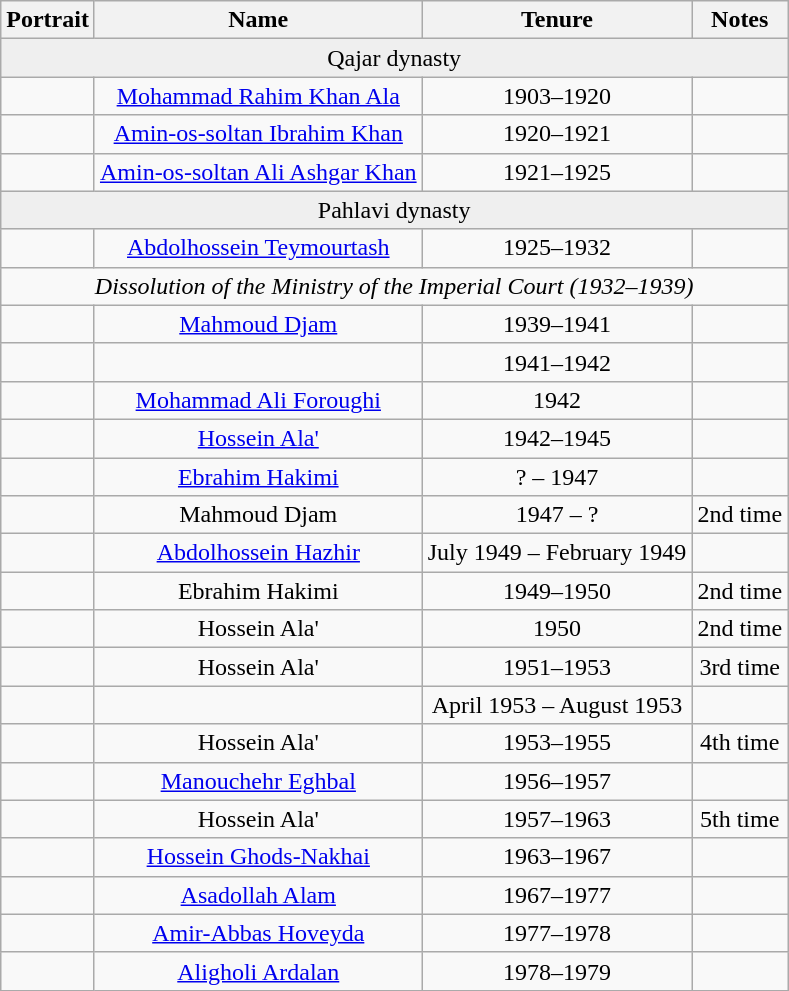<table class="wikitable" style="text-align:center">
<tr>
<th>Portrait</th>
<th>Name</th>
<th>Tenure</th>
<th>Notes</th>
</tr>
<tr style="background:#efefef;">
<td colspan=4>Qajar dynasty</td>
</tr>
<tr>
<td></td>
<td><a href='#'>Mohammad Rahim Khan Ala</a></td>
<td>1903–1920</td>
<td></td>
</tr>
<tr>
<td></td>
<td><a href='#'>Amin-os-soltan Ibrahim Khan</a></td>
<td>1920–1921</td>
<td></td>
</tr>
<tr>
<td></td>
<td><a href='#'>Amin-os-soltan Ali Ashgar Khan</a></td>
<td>1921–1925</td>
<td></td>
</tr>
<tr style="background:#efefef;">
<td colspan=4>Pahlavi dynasty</td>
</tr>
<tr>
<td></td>
<td><a href='#'>Abdolhossein Teymourtash</a></td>
<td>1925–1932</td>
<td></td>
</tr>
<tr>
<td colspan=4><em>Dissolution of the Ministry of the Imperial Court (1932–1939)</em></td>
</tr>
<tr>
<td></td>
<td><a href='#'>Mahmoud Djam</a></td>
<td>1939–1941</td>
<td></td>
</tr>
<tr>
<td></td>
<td></td>
<td>1941–1942</td>
<td></td>
</tr>
<tr>
<td></td>
<td><a href='#'>Mohammad Ali Foroughi</a></td>
<td>1942</td>
<td></td>
</tr>
<tr>
<td></td>
<td><a href='#'>Hossein Ala'</a></td>
<td>1942–1945</td>
<td></td>
</tr>
<tr>
<td></td>
<td><a href='#'>Ebrahim Hakimi</a></td>
<td>? – 1947</td>
<td></td>
</tr>
<tr>
<td></td>
<td>Mahmoud Djam</td>
<td>1947 – ?</td>
<td>2nd time</td>
</tr>
<tr>
<td></td>
<td><a href='#'>Abdolhossein Hazhir</a></td>
<td>July 1949 – February 1949</td>
<td></td>
</tr>
<tr>
<td></td>
<td>Ebrahim Hakimi</td>
<td>1949–1950</td>
<td>2nd time</td>
</tr>
<tr>
<td></td>
<td>Hossein Ala'</td>
<td>1950</td>
<td>2nd time</td>
</tr>
<tr>
<td></td>
<td>Hossein Ala'</td>
<td>1951–1953</td>
<td>3rd time</td>
</tr>
<tr>
<td></td>
<td></td>
<td>April 1953 – August 1953</td>
<td></td>
</tr>
<tr>
<td></td>
<td>Hossein Ala'</td>
<td>1953–1955</td>
<td>4th time</td>
</tr>
<tr>
<td></td>
<td><a href='#'>Manouchehr Eghbal</a></td>
<td>1956–1957</td>
<td></td>
</tr>
<tr>
<td></td>
<td>Hossein Ala'</td>
<td>1957–1963</td>
<td>5th time</td>
</tr>
<tr>
<td></td>
<td><a href='#'>Hossein Ghods-Nakhai</a></td>
<td>1963–1967</td>
<td></td>
</tr>
<tr>
<td></td>
<td><a href='#'>Asadollah Alam</a></td>
<td>1967–1977</td>
<td></td>
</tr>
<tr>
<td></td>
<td><a href='#'>Amir-Abbas Hoveyda</a></td>
<td>1977–1978</td>
<td></td>
</tr>
<tr>
<td></td>
<td><a href='#'>Aligholi Ardalan</a></td>
<td>1978–1979</td>
<td></td>
</tr>
</table>
